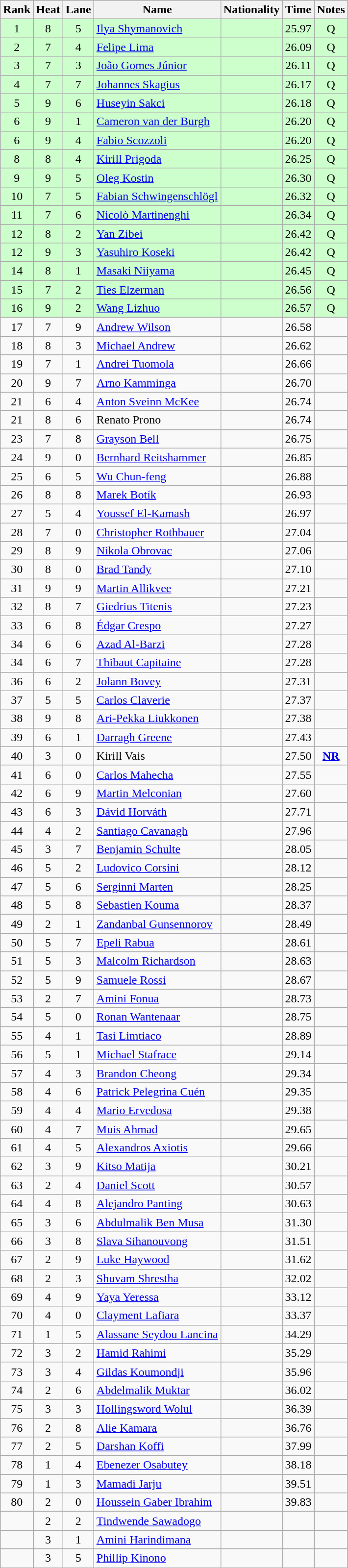<table class="wikitable sortable" style="text-align:center">
<tr>
<th>Rank</th>
<th>Heat</th>
<th>Lane</th>
<th>Name</th>
<th>Nationality</th>
<th>Time</th>
<th>Notes</th>
</tr>
<tr bgcolor=ccffcc>
<td>1</td>
<td>8</td>
<td>5</td>
<td align=left><a href='#'>Ilya Shymanovich</a></td>
<td align=left></td>
<td>25.97</td>
<td>Q</td>
</tr>
<tr bgcolor=ccffcc>
<td>2</td>
<td>7</td>
<td>4</td>
<td align=left><a href='#'>Felipe Lima</a></td>
<td align=left></td>
<td>26.09</td>
<td>Q</td>
</tr>
<tr bgcolor=ccffcc>
<td>3</td>
<td>7</td>
<td>3</td>
<td align=left><a href='#'>João Gomes Júnior</a></td>
<td align=left></td>
<td>26.11</td>
<td>Q</td>
</tr>
<tr bgcolor=ccffcc>
<td>4</td>
<td>7</td>
<td>7</td>
<td align=left><a href='#'>Johannes Skagius</a></td>
<td align=left></td>
<td>26.17</td>
<td>Q</td>
</tr>
<tr bgcolor=ccffcc>
<td>5</td>
<td>9</td>
<td>6</td>
<td align=left><a href='#'>Huseyin Sakci</a></td>
<td align=left></td>
<td>26.18</td>
<td>Q</td>
</tr>
<tr bgcolor=ccffcc>
<td>6</td>
<td>9</td>
<td>1</td>
<td align=left><a href='#'>Cameron van der Burgh</a></td>
<td align=left></td>
<td>26.20</td>
<td>Q</td>
</tr>
<tr bgcolor=ccffcc>
<td>6</td>
<td>9</td>
<td>4</td>
<td align=left><a href='#'>Fabio Scozzoli</a></td>
<td align=left></td>
<td>26.20</td>
<td>Q</td>
</tr>
<tr bgcolor=ccffcc>
<td>8</td>
<td>8</td>
<td>4</td>
<td align=left><a href='#'>Kirill Prigoda</a></td>
<td align=left></td>
<td>26.25</td>
<td>Q</td>
</tr>
<tr bgcolor=ccffcc>
<td>9</td>
<td>9</td>
<td>5</td>
<td align=left><a href='#'>Oleg Kostin</a></td>
<td align=left></td>
<td>26.30</td>
<td>Q</td>
</tr>
<tr bgcolor=ccffcc>
<td>10</td>
<td>7</td>
<td>5</td>
<td align=left><a href='#'>Fabian Schwingenschlögl</a></td>
<td align=left></td>
<td>26.32</td>
<td>Q</td>
</tr>
<tr bgcolor=ccffcc>
<td>11</td>
<td>7</td>
<td>6</td>
<td align=left><a href='#'>Nicolò Martinenghi</a></td>
<td align=left></td>
<td>26.34</td>
<td>Q</td>
</tr>
<tr bgcolor=ccffcc>
<td>12</td>
<td>8</td>
<td>2</td>
<td align=left><a href='#'>Yan Zibei</a></td>
<td align=left></td>
<td>26.42</td>
<td>Q</td>
</tr>
<tr bgcolor=ccffcc>
<td>12</td>
<td>9</td>
<td>3</td>
<td align=left><a href='#'>Yasuhiro Koseki</a></td>
<td align=left></td>
<td>26.42</td>
<td>Q</td>
</tr>
<tr bgcolor=ccffcc>
<td>14</td>
<td>8</td>
<td>1</td>
<td align=left><a href='#'>Masaki Niiyama</a></td>
<td align=left></td>
<td>26.45</td>
<td>Q</td>
</tr>
<tr bgcolor=ccffcc>
<td>15</td>
<td>7</td>
<td>2</td>
<td align=left><a href='#'>Ties Elzerman</a></td>
<td align=left></td>
<td>26.56</td>
<td>Q</td>
</tr>
<tr bgcolor=ccffcc>
<td>16</td>
<td>9</td>
<td>2</td>
<td align=left><a href='#'>Wang Lizhuo</a></td>
<td align=left></td>
<td>26.57</td>
<td>Q</td>
</tr>
<tr>
<td>17</td>
<td>7</td>
<td>9</td>
<td align=left><a href='#'>Andrew Wilson</a></td>
<td align=left></td>
<td>26.58</td>
<td></td>
</tr>
<tr>
<td>18</td>
<td>8</td>
<td>3</td>
<td align=left><a href='#'>Michael Andrew</a></td>
<td align=left></td>
<td>26.62</td>
<td></td>
</tr>
<tr>
<td>19</td>
<td>7</td>
<td>1</td>
<td align=left><a href='#'>Andrei Tuomola</a></td>
<td align=left></td>
<td>26.66</td>
<td></td>
</tr>
<tr>
<td>20</td>
<td>9</td>
<td>7</td>
<td align=left><a href='#'>Arno Kamminga</a></td>
<td align=left></td>
<td>26.70</td>
<td></td>
</tr>
<tr>
<td>21</td>
<td>6</td>
<td>4</td>
<td align=left><a href='#'>Anton Sveinn McKee</a></td>
<td align=left></td>
<td>26.74</td>
<td></td>
</tr>
<tr>
<td>21</td>
<td>8</td>
<td>6</td>
<td align=left>Renato Prono</td>
<td align=left></td>
<td>26.74</td>
<td></td>
</tr>
<tr>
<td>23</td>
<td>7</td>
<td>8</td>
<td align=left><a href='#'>Grayson Bell</a></td>
<td align=left></td>
<td>26.75</td>
<td></td>
</tr>
<tr>
<td>24</td>
<td>9</td>
<td>0</td>
<td align=left><a href='#'>Bernhard Reitshammer</a></td>
<td align=left></td>
<td>26.85</td>
<td></td>
</tr>
<tr>
<td>25</td>
<td>6</td>
<td>5</td>
<td align=left><a href='#'>Wu Chun-feng</a></td>
<td align=left></td>
<td>26.88</td>
<td></td>
</tr>
<tr>
<td>26</td>
<td>8</td>
<td>8</td>
<td align=left><a href='#'>Marek Botík</a></td>
<td align=left></td>
<td>26.93</td>
<td></td>
</tr>
<tr>
<td>27</td>
<td>5</td>
<td>4</td>
<td align=left><a href='#'>Youssef El-Kamash</a></td>
<td align=left></td>
<td>26.97</td>
<td></td>
</tr>
<tr>
<td>28</td>
<td>7</td>
<td>0</td>
<td align=left><a href='#'>Christopher Rothbauer</a></td>
<td align=left></td>
<td>27.04</td>
<td></td>
</tr>
<tr>
<td>29</td>
<td>8</td>
<td>9</td>
<td align=left><a href='#'>Nikola Obrovac</a></td>
<td align=left></td>
<td>27.06</td>
<td></td>
</tr>
<tr>
<td>30</td>
<td>8</td>
<td>0</td>
<td align=left><a href='#'>Brad Tandy</a></td>
<td align=left></td>
<td>27.10</td>
<td></td>
</tr>
<tr>
<td>31</td>
<td>9</td>
<td>9</td>
<td align=left><a href='#'>Martin Allikvee</a></td>
<td align=left></td>
<td>27.21</td>
<td></td>
</tr>
<tr>
<td>32</td>
<td>8</td>
<td>7</td>
<td align=left><a href='#'>Giedrius Titenis</a></td>
<td align=left></td>
<td>27.23</td>
<td></td>
</tr>
<tr>
<td>33</td>
<td>6</td>
<td>8</td>
<td align=left><a href='#'>Édgar Crespo</a></td>
<td align=left></td>
<td>27.27</td>
<td></td>
</tr>
<tr>
<td>34</td>
<td>6</td>
<td>6</td>
<td align=left><a href='#'>Azad Al-Barzi</a></td>
<td align=left></td>
<td>27.28</td>
<td></td>
</tr>
<tr>
<td>34</td>
<td>6</td>
<td>7</td>
<td align=left><a href='#'>Thibaut Capitaine</a></td>
<td align=left></td>
<td>27.28</td>
<td></td>
</tr>
<tr>
<td>36</td>
<td>6</td>
<td>2</td>
<td align=left><a href='#'>Jolann Bovey</a></td>
<td align=left></td>
<td>27.31</td>
<td></td>
</tr>
<tr>
<td>37</td>
<td>5</td>
<td>5</td>
<td align=left><a href='#'>Carlos Claverie</a></td>
<td align=left></td>
<td>27.37</td>
<td></td>
</tr>
<tr>
<td>38</td>
<td>9</td>
<td>8</td>
<td align=left><a href='#'>Ari-Pekka Liukkonen</a></td>
<td align=left></td>
<td>27.38</td>
<td></td>
</tr>
<tr>
<td>39</td>
<td>6</td>
<td>1</td>
<td align=left><a href='#'>Darragh Greene</a></td>
<td align=left></td>
<td>27.43</td>
<td></td>
</tr>
<tr>
<td>40</td>
<td>3</td>
<td>0</td>
<td align=left>Kirill Vais</td>
<td align=left></td>
<td>27.50</td>
<td><strong><a href='#'>NR</a></strong></td>
</tr>
<tr>
<td>41</td>
<td>6</td>
<td>0</td>
<td align=left><a href='#'>Carlos Mahecha</a></td>
<td align=left></td>
<td>27.55</td>
<td></td>
</tr>
<tr>
<td>42</td>
<td>6</td>
<td>9</td>
<td align=left><a href='#'>Martin Melconian</a></td>
<td align=left></td>
<td>27.60</td>
<td></td>
</tr>
<tr>
<td>43</td>
<td>6</td>
<td>3</td>
<td align=left><a href='#'>Dávid Horváth</a></td>
<td align=left></td>
<td>27.71</td>
<td></td>
</tr>
<tr>
<td>44</td>
<td>4</td>
<td>2</td>
<td align=left><a href='#'>Santiago Cavanagh</a></td>
<td align=left></td>
<td>27.96</td>
<td></td>
</tr>
<tr>
<td>45</td>
<td>3</td>
<td>7</td>
<td align=left><a href='#'>Benjamin Schulte</a></td>
<td align=left></td>
<td>28.05</td>
<td></td>
</tr>
<tr>
<td>46</td>
<td>5</td>
<td>2</td>
<td align=left><a href='#'>Ludovico Corsini</a></td>
<td align=left></td>
<td>28.12</td>
<td></td>
</tr>
<tr>
<td>47</td>
<td>5</td>
<td>6</td>
<td align=left><a href='#'>Serginni Marten</a></td>
<td align=left></td>
<td>28.25</td>
<td></td>
</tr>
<tr>
<td>48</td>
<td>5</td>
<td>8</td>
<td align=left><a href='#'>Sebastien Kouma</a></td>
<td align=left></td>
<td>28.37</td>
<td></td>
</tr>
<tr>
<td>49</td>
<td>2</td>
<td>1</td>
<td align=left><a href='#'>Zandanbal Gunsennorov</a></td>
<td align=left></td>
<td>28.49</td>
<td></td>
</tr>
<tr>
<td>50</td>
<td>5</td>
<td>7</td>
<td align=left><a href='#'>Epeli Rabua</a></td>
<td align=left></td>
<td>28.61</td>
<td></td>
</tr>
<tr>
<td>51</td>
<td>5</td>
<td>3</td>
<td align=left><a href='#'>Malcolm Richardson</a></td>
<td align=left></td>
<td>28.63</td>
<td></td>
</tr>
<tr>
<td>52</td>
<td>5</td>
<td>9</td>
<td align=left><a href='#'>Samuele Rossi</a></td>
<td align=left></td>
<td>28.67</td>
<td></td>
</tr>
<tr>
<td>53</td>
<td>2</td>
<td>7</td>
<td align=left><a href='#'>Amini Fonua</a></td>
<td align=left></td>
<td>28.73</td>
<td></td>
</tr>
<tr>
<td>54</td>
<td>5</td>
<td>0</td>
<td align=left><a href='#'>Ronan Wantenaar</a></td>
<td align=left></td>
<td>28.75</td>
<td></td>
</tr>
<tr>
<td>55</td>
<td>4</td>
<td>1</td>
<td align=left><a href='#'>Tasi Limtiaco</a></td>
<td align=left></td>
<td>28.89</td>
<td></td>
</tr>
<tr>
<td>56</td>
<td>5</td>
<td>1</td>
<td align=left><a href='#'>Michael Stafrace</a></td>
<td align=left></td>
<td>29.14</td>
<td></td>
</tr>
<tr>
<td>57</td>
<td>4</td>
<td>3</td>
<td align=left><a href='#'>Brandon Cheong</a></td>
<td align=left></td>
<td>29.34</td>
<td></td>
</tr>
<tr>
<td>58</td>
<td>4</td>
<td>6</td>
<td align=left><a href='#'>Patrick Pelegrina Cuén</a></td>
<td align=left></td>
<td>29.35</td>
<td></td>
</tr>
<tr>
<td>59</td>
<td>4</td>
<td>4</td>
<td align=left><a href='#'>Mario Ervedosa</a></td>
<td align=left></td>
<td>29.38</td>
<td></td>
</tr>
<tr>
<td>60</td>
<td>4</td>
<td>7</td>
<td align=left><a href='#'>Muis Ahmad</a></td>
<td align=left></td>
<td>29.65</td>
<td></td>
</tr>
<tr>
<td>61</td>
<td>4</td>
<td>5</td>
<td align=left><a href='#'>Alexandros Axiotis</a></td>
<td align=left></td>
<td>29.66</td>
<td></td>
</tr>
<tr>
<td>62</td>
<td>3</td>
<td>9</td>
<td align=left><a href='#'>Kitso Matija</a></td>
<td align=left></td>
<td>30.21</td>
<td></td>
</tr>
<tr>
<td>63</td>
<td>2</td>
<td>4</td>
<td align=left><a href='#'>Daniel Scott</a></td>
<td align=left></td>
<td>30.57</td>
<td></td>
</tr>
<tr>
<td>64</td>
<td>4</td>
<td>8</td>
<td align=left><a href='#'>Alejandro Panting</a></td>
<td align=left></td>
<td>30.63</td>
<td></td>
</tr>
<tr>
<td>65</td>
<td>3</td>
<td>6</td>
<td align=left><a href='#'>Abdulmalik Ben Musa</a></td>
<td align=left></td>
<td>31.30</td>
<td></td>
</tr>
<tr>
<td>66</td>
<td>3</td>
<td>8</td>
<td align=left><a href='#'>Slava Sihanouvong</a></td>
<td align=left></td>
<td>31.51</td>
<td></td>
</tr>
<tr>
<td>67</td>
<td>2</td>
<td>9</td>
<td align=left><a href='#'>Luke Haywood</a></td>
<td align=left></td>
<td>31.62</td>
<td></td>
</tr>
<tr>
<td>68</td>
<td>2</td>
<td>3</td>
<td align=left><a href='#'>Shuvam Shrestha</a></td>
<td align=left></td>
<td>32.02</td>
<td></td>
</tr>
<tr>
<td>69</td>
<td>4</td>
<td>9</td>
<td align=left><a href='#'>Yaya Yeressa</a></td>
<td align=left></td>
<td>33.12</td>
<td></td>
</tr>
<tr>
<td>70</td>
<td>4</td>
<td>0</td>
<td align=left><a href='#'>Clayment Lafiara</a></td>
<td align=left></td>
<td>33.37</td>
<td></td>
</tr>
<tr>
<td>71</td>
<td>1</td>
<td>5</td>
<td align=left><a href='#'>Alassane Seydou Lancina</a></td>
<td align=left></td>
<td>34.29</td>
<td></td>
</tr>
<tr>
<td>72</td>
<td>3</td>
<td>2</td>
<td align=left><a href='#'>Hamid Rahimi</a></td>
<td align=left></td>
<td>35.29</td>
<td></td>
</tr>
<tr>
<td>73</td>
<td>3</td>
<td>4</td>
<td align=left><a href='#'>Gildas Koumondji</a></td>
<td align=left></td>
<td>35.96</td>
<td></td>
</tr>
<tr>
<td>74</td>
<td>2</td>
<td>6</td>
<td align=left><a href='#'>Abdelmalik Muktar</a></td>
<td align=left></td>
<td>36.02</td>
<td></td>
</tr>
<tr>
<td>75</td>
<td>3</td>
<td>3</td>
<td align=left><a href='#'>Hollingsword Wolul</a></td>
<td align=left></td>
<td>36.39</td>
<td></td>
</tr>
<tr>
<td>76</td>
<td>2</td>
<td>8</td>
<td align=left><a href='#'>Alie Kamara</a></td>
<td align=left></td>
<td>36.76</td>
<td></td>
</tr>
<tr>
<td>77</td>
<td>2</td>
<td>5</td>
<td align=left><a href='#'>Darshan Koffi</a></td>
<td align=left></td>
<td>37.99</td>
<td></td>
</tr>
<tr>
<td>78</td>
<td>1</td>
<td>4</td>
<td align=left><a href='#'>Ebenezer Osabutey</a></td>
<td align=left></td>
<td>38.18</td>
<td></td>
</tr>
<tr>
<td>79</td>
<td>1</td>
<td>3</td>
<td align=left><a href='#'>Mamadi Jarju</a></td>
<td align=left></td>
<td>39.51</td>
<td></td>
</tr>
<tr>
<td>80</td>
<td>2</td>
<td>0</td>
<td align=left><a href='#'>Houssein Gaber Ibrahim</a></td>
<td align=left></td>
<td>39.83</td>
<td></td>
</tr>
<tr>
<td></td>
<td>2</td>
<td>2</td>
<td align=left><a href='#'>Tindwende Sawadogo</a></td>
<td align=left></td>
<td></td>
<td></td>
</tr>
<tr>
<td></td>
<td>3</td>
<td>1</td>
<td align=left><a href='#'>Amini Harindimana</a></td>
<td align=left></td>
<td></td>
<td></td>
</tr>
<tr>
<td></td>
<td>3</td>
<td>5</td>
<td align=left><a href='#'>Phillip Kinono</a></td>
<td align=left></td>
<td></td>
<td></td>
</tr>
</table>
